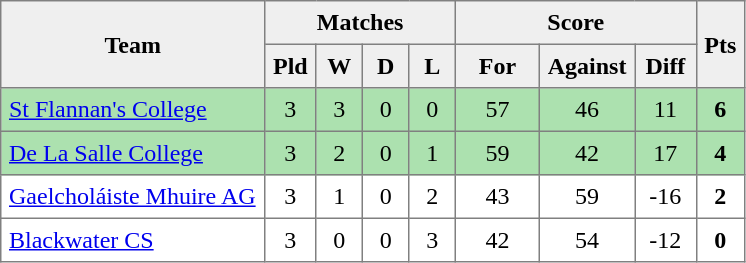<table style=border-collapse:collapse border=1 cellspacing=0 cellpadding=5>
<tr align=center bgcolor=#efefef>
<th rowspan=2 width=165>Team</th>
<th colspan=4>Matches</th>
<th colspan=3>Score</th>
<th rowspan=2width=20>Pts</th>
</tr>
<tr align=center bgcolor=#efefef>
<th width=20>Pld</th>
<th width=20>W</th>
<th width=20>D</th>
<th width=20>L</th>
<th width=45>For</th>
<th width=45>Against</th>
<th width=30>Diff</th>
</tr>
<tr align=center style="background:#ACE1AF;">
<td style="text-align:left;"><a href='#'>St Flannan's College</a></td>
<td>3</td>
<td>3</td>
<td>0</td>
<td>0</td>
<td>57</td>
<td>46</td>
<td>11</td>
<td><strong>6</strong></td>
</tr>
<tr align=center style="background:#ACE1AF;">
<td style="text-align:left;"><a href='#'>De La Salle College</a></td>
<td>3</td>
<td>2</td>
<td>0</td>
<td>1</td>
<td>59</td>
<td>42</td>
<td>17</td>
<td><strong>4</strong></td>
</tr>
<tr align=center>
<td style="text-align:left;"><a href='#'>Gaelcholáiste Mhuire AG</a></td>
<td>3</td>
<td>1</td>
<td>0</td>
<td>2</td>
<td>43</td>
<td>59</td>
<td>-16</td>
<td><strong>2</strong></td>
</tr>
<tr align=center>
<td style="text-align:left;"><a href='#'>Blackwater CS</a></td>
<td>3</td>
<td>0</td>
<td>0</td>
<td>3</td>
<td>42</td>
<td>54</td>
<td>-12</td>
<td><strong>0</strong></td>
</tr>
</table>
